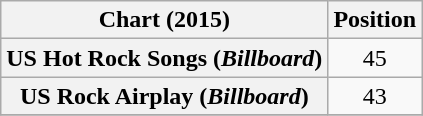<table class="wikitable plainrowheaders" style="text-align:center">
<tr>
<th>Chart (2015)</th>
<th>Position</th>
</tr>
<tr>
<th scope="row">US Hot Rock Songs (<em>Billboard</em>)</th>
<td>45</td>
</tr>
<tr>
<th scope="row">US Rock Airplay (<em>Billboard</em>)</th>
<td>43</td>
</tr>
<tr>
</tr>
</table>
